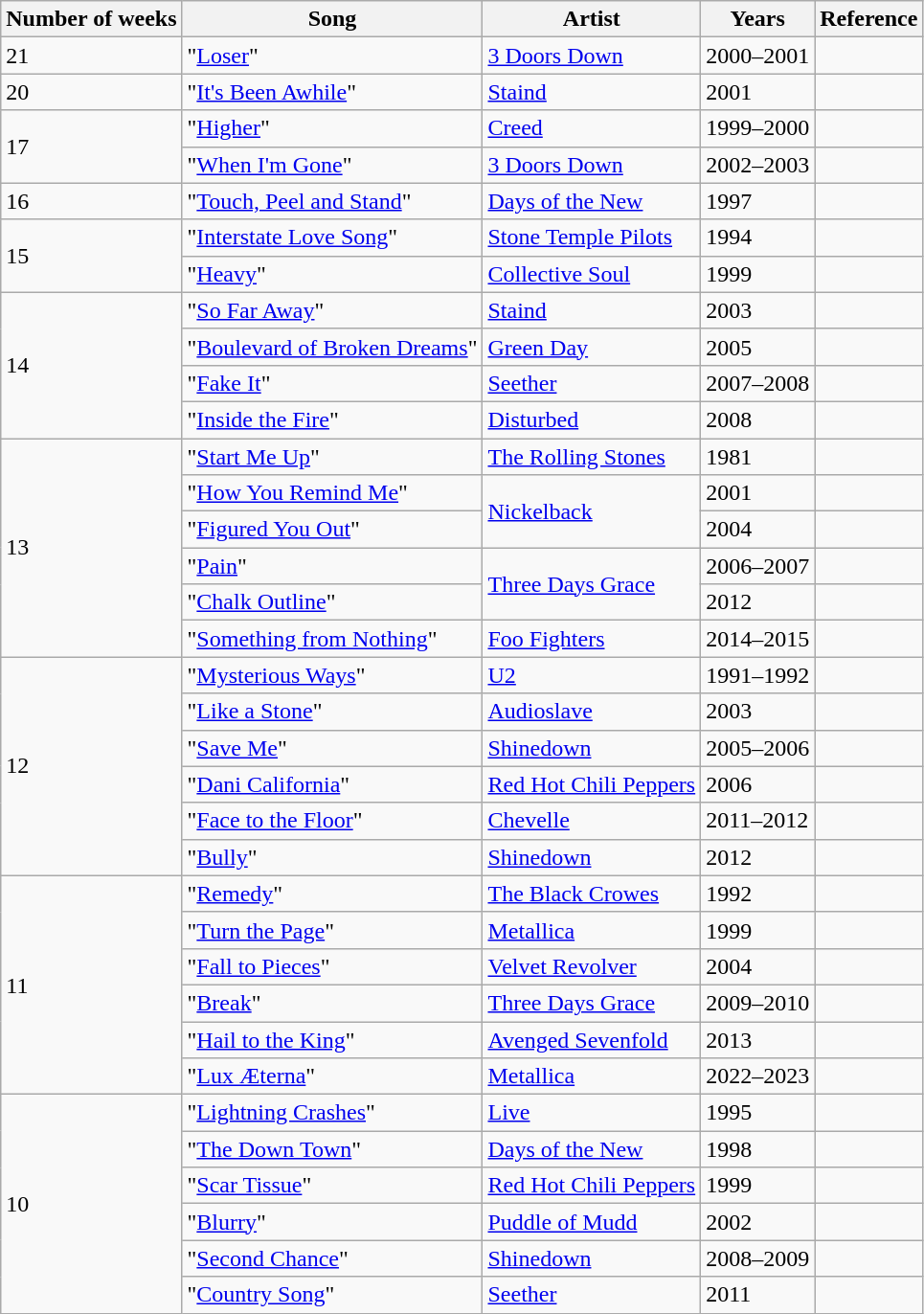<table class="wikitable">
<tr>
<th>Number of weeks</th>
<th>Song</th>
<th>Artist</th>
<th>Years</th>
<th>Reference</th>
</tr>
<tr>
<td>21</td>
<td>"<a href='#'>Loser</a>"</td>
<td><a href='#'>3 Doors Down</a></td>
<td>2000–2001</td>
<td></td>
</tr>
<tr>
<td>20</td>
<td>"<a href='#'>It's Been Awhile</a>"</td>
<td><a href='#'>Staind</a></td>
<td>2001</td>
<td></td>
</tr>
<tr>
<td rowspan="2">17</td>
<td>"<a href='#'>Higher</a>"</td>
<td><a href='#'>Creed</a></td>
<td>1999–2000</td>
<td></td>
</tr>
<tr>
<td>"<a href='#'>When I'm Gone</a>"</td>
<td><a href='#'>3 Doors Down</a></td>
<td>2002–2003</td>
<td></td>
</tr>
<tr>
<td>16</td>
<td>"<a href='#'>Touch, Peel and Stand</a>"</td>
<td><a href='#'>Days of the New</a></td>
<td>1997</td>
<td></td>
</tr>
<tr>
<td rowspan="2">15</td>
<td>"<a href='#'>Interstate Love Song</a>"</td>
<td><a href='#'>Stone Temple Pilots</a></td>
<td>1994</td>
<td></td>
</tr>
<tr>
<td>"<a href='#'>Heavy</a>"</td>
<td><a href='#'>Collective Soul</a></td>
<td>1999</td>
<td></td>
</tr>
<tr>
<td rowspan="4">14</td>
<td>"<a href='#'>So Far Away</a>"</td>
<td><a href='#'>Staind</a></td>
<td>2003</td>
<td></td>
</tr>
<tr>
<td>"<a href='#'>Boulevard of Broken Dreams</a>"</td>
<td><a href='#'>Green Day</a></td>
<td>2005</td>
<td></td>
</tr>
<tr>
<td>"<a href='#'>Fake It</a>"</td>
<td><a href='#'>Seether</a></td>
<td>2007–2008</td>
<td></td>
</tr>
<tr>
<td>"<a href='#'>Inside the Fire</a>"</td>
<td><a href='#'>Disturbed</a></td>
<td>2008</td>
<td></td>
</tr>
<tr>
<td rowspan="6">13</td>
<td>"<a href='#'>Start Me Up</a>"</td>
<td><a href='#'>The Rolling Stones</a></td>
<td>1981</td>
<td></td>
</tr>
<tr>
<td>"<a href='#'>How You Remind Me</a>"</td>
<td rowspan="2"><a href='#'>Nickelback</a></td>
<td>2001</td>
<td></td>
</tr>
<tr>
<td>"<a href='#'>Figured You Out</a>"</td>
<td>2004</td>
<td></td>
</tr>
<tr>
<td>"<a href='#'>Pain</a>"</td>
<td rowspan="2"><a href='#'>Three Days Grace</a></td>
<td>2006–2007</td>
<td></td>
</tr>
<tr>
<td>"<a href='#'>Chalk Outline</a>"</td>
<td>2012</td>
<td></td>
</tr>
<tr>
<td>"<a href='#'>Something from Nothing</a>"</td>
<td><a href='#'>Foo Fighters</a></td>
<td>2014–2015</td>
<td></td>
</tr>
<tr>
<td rowspan="6">12</td>
<td>"<a href='#'>Mysterious Ways</a>"</td>
<td><a href='#'>U2</a></td>
<td>1991–1992</td>
<td></td>
</tr>
<tr>
<td>"<a href='#'>Like a Stone</a>"</td>
<td><a href='#'>Audioslave</a></td>
<td>2003</td>
<td></td>
</tr>
<tr>
<td>"<a href='#'>Save Me</a>"</td>
<td><a href='#'>Shinedown</a></td>
<td>2005–2006</td>
<td></td>
</tr>
<tr>
<td>"<a href='#'>Dani California</a>"</td>
<td><a href='#'>Red Hot Chili Peppers</a></td>
<td>2006</td>
<td></td>
</tr>
<tr>
<td>"<a href='#'>Face to the Floor</a>"</td>
<td><a href='#'>Chevelle</a></td>
<td>2011–2012</td>
<td></td>
</tr>
<tr>
<td>"<a href='#'>Bully</a>"</td>
<td><a href='#'>Shinedown</a></td>
<td>2012</td>
<td></td>
</tr>
<tr>
<td rowspan="6">11</td>
<td>"<a href='#'>Remedy</a>"</td>
<td><a href='#'>The Black Crowes</a></td>
<td>1992</td>
<td></td>
</tr>
<tr>
<td>"<a href='#'>Turn the Page</a>"</td>
<td><a href='#'>Metallica</a></td>
<td>1999</td>
<td></td>
</tr>
<tr>
<td>"<a href='#'>Fall to Pieces</a>"</td>
<td><a href='#'>Velvet Revolver</a></td>
<td>2004</td>
<td></td>
</tr>
<tr>
<td>"<a href='#'>Break</a>"</td>
<td><a href='#'>Three Days Grace</a></td>
<td>2009–2010</td>
<td></td>
</tr>
<tr>
<td>"<a href='#'>Hail to the King</a>"</td>
<td><a href='#'>Avenged Sevenfold</a></td>
<td>2013</td>
<td></td>
</tr>
<tr>
<td>"<a href='#'>Lux Æterna</a>"</td>
<td><a href='#'>Metallica</a></td>
<td>2022–2023</td>
<td></td>
</tr>
<tr>
<td rowspan="6">10</td>
<td>"<a href='#'>Lightning Crashes</a>"</td>
<td><a href='#'>Live</a></td>
<td>1995</td>
<td></td>
</tr>
<tr>
<td>"<a href='#'>The Down Town</a>"</td>
<td><a href='#'>Days of the New</a></td>
<td>1998</td>
<td></td>
</tr>
<tr>
<td>"<a href='#'>Scar Tissue</a>"</td>
<td><a href='#'>Red Hot Chili Peppers</a></td>
<td>1999</td>
<td></td>
</tr>
<tr>
<td>"<a href='#'>Blurry</a>"</td>
<td><a href='#'>Puddle of Mudd</a></td>
<td>2002</td>
<td></td>
</tr>
<tr>
<td>"<a href='#'>Second Chance</a>"</td>
<td><a href='#'>Shinedown</a></td>
<td>2008–2009</td>
<td></td>
</tr>
<tr>
<td>"<a href='#'>Country Song</a>"</td>
<td><a href='#'>Seether</a></td>
<td>2011</td>
<td></td>
</tr>
</table>
